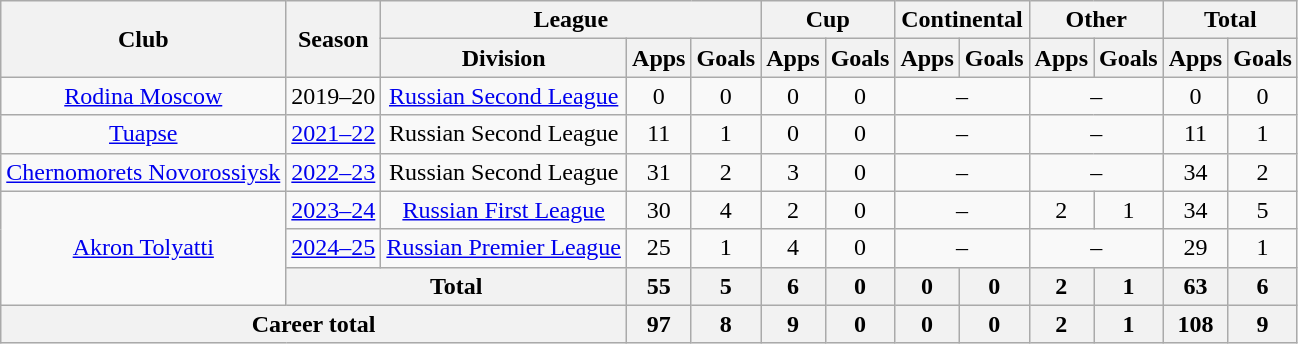<table class="wikitable" style="text-align: center;">
<tr>
<th rowspan=2>Club</th>
<th rowspan=2>Season</th>
<th colspan=3>League</th>
<th colspan=2>Cup</th>
<th colspan=2>Continental</th>
<th colspan=2>Other</th>
<th colspan=2>Total</th>
</tr>
<tr>
<th>Division</th>
<th>Apps</th>
<th>Goals</th>
<th>Apps</th>
<th>Goals</th>
<th>Apps</th>
<th>Goals</th>
<th>Apps</th>
<th>Goals</th>
<th>Apps</th>
<th>Goals</th>
</tr>
<tr>
<td><a href='#'>Rodina Moscow</a></td>
<td>2019–20</td>
<td><a href='#'>Russian Second League</a></td>
<td>0</td>
<td>0</td>
<td>0</td>
<td>0</td>
<td colspan=2>–</td>
<td colspan=2>–</td>
<td>0</td>
<td>0</td>
</tr>
<tr>
<td><a href='#'>Tuapse</a></td>
<td><a href='#'>2021–22</a></td>
<td>Russian Second League</td>
<td>11</td>
<td>1</td>
<td>0</td>
<td>0</td>
<td colspan=2>–</td>
<td colspan=2>–</td>
<td>11</td>
<td>1</td>
</tr>
<tr>
<td><a href='#'>Chernomorets Novorossiysk</a></td>
<td><a href='#'>2022–23</a></td>
<td>Russian Second League</td>
<td>31</td>
<td>2</td>
<td>3</td>
<td>0</td>
<td colspan=2>–</td>
<td colspan=2>–</td>
<td>34</td>
<td>2</td>
</tr>
<tr>
<td rowspan="3"><a href='#'>Akron Tolyatti</a></td>
<td><a href='#'>2023–24</a></td>
<td><a href='#'>Russian First League</a></td>
<td>30</td>
<td>4</td>
<td>2</td>
<td>0</td>
<td colspan=2>–</td>
<td>2</td>
<td>1</td>
<td>34</td>
<td>5</td>
</tr>
<tr>
<td><a href='#'>2024–25</a></td>
<td><a href='#'>Russian Premier League</a></td>
<td>25</td>
<td>1</td>
<td>4</td>
<td>0</td>
<td colspan=2>–</td>
<td colspan=2>–</td>
<td>29</td>
<td>1</td>
</tr>
<tr>
<th colspan=2>Total</th>
<th>55</th>
<th>5</th>
<th>6</th>
<th>0</th>
<th>0</th>
<th>0</th>
<th>2</th>
<th>1</th>
<th>63</th>
<th>6</th>
</tr>
<tr>
<th colspan=3>Career total</th>
<th>97</th>
<th>8</th>
<th>9</th>
<th>0</th>
<th>0</th>
<th>0</th>
<th>2</th>
<th>1</th>
<th>108</th>
<th>9</th>
</tr>
</table>
